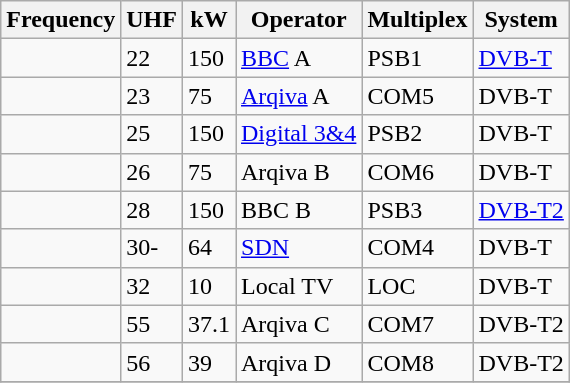<table class="wikitable sortable">
<tr>
<th>Frequency</th>
<th>UHF</th>
<th>kW</th>
<th>Operator</th>
<th>Multiplex</th>
<th>System</th>
</tr>
<tr>
<td></td>
<td>22</td>
<td>150</td>
<td><a href='#'>BBC</a> A</td>
<td>PSB1</td>
<td><a href='#'>DVB-T</a></td>
</tr>
<tr>
<td></td>
<td>23</td>
<td>75</td>
<td><a href='#'>Arqiva</a> A</td>
<td>COM5</td>
<td>DVB-T</td>
</tr>
<tr>
<td></td>
<td>25</td>
<td>150</td>
<td><a href='#'>Digital 3&4</a></td>
<td>PSB2</td>
<td>DVB-T</td>
</tr>
<tr>
<td></td>
<td>26</td>
<td>75</td>
<td>Arqiva B</td>
<td>COM6</td>
<td>DVB-T</td>
</tr>
<tr>
<td></td>
<td>28</td>
<td>150</td>
<td>BBC B</td>
<td>PSB3</td>
<td><a href='#'>DVB-T2</a></td>
</tr>
<tr>
<td></td>
<td>30-</td>
<td>64</td>
<td><a href='#'>SDN</a></td>
<td>COM4</td>
<td>DVB-T</td>
</tr>
<tr>
<td></td>
<td>32</td>
<td>10</td>
<td>Local TV</td>
<td>LOC</td>
<td>DVB-T</td>
</tr>
<tr>
<td></td>
<td>55</td>
<td>37.1</td>
<td>Arqiva C</td>
<td>COM7</td>
<td>DVB-T2</td>
</tr>
<tr>
<td></td>
<td>56</td>
<td>39</td>
<td>Arqiva D</td>
<td>COM8</td>
<td>DVB-T2</td>
</tr>
<tr>
</tr>
</table>
